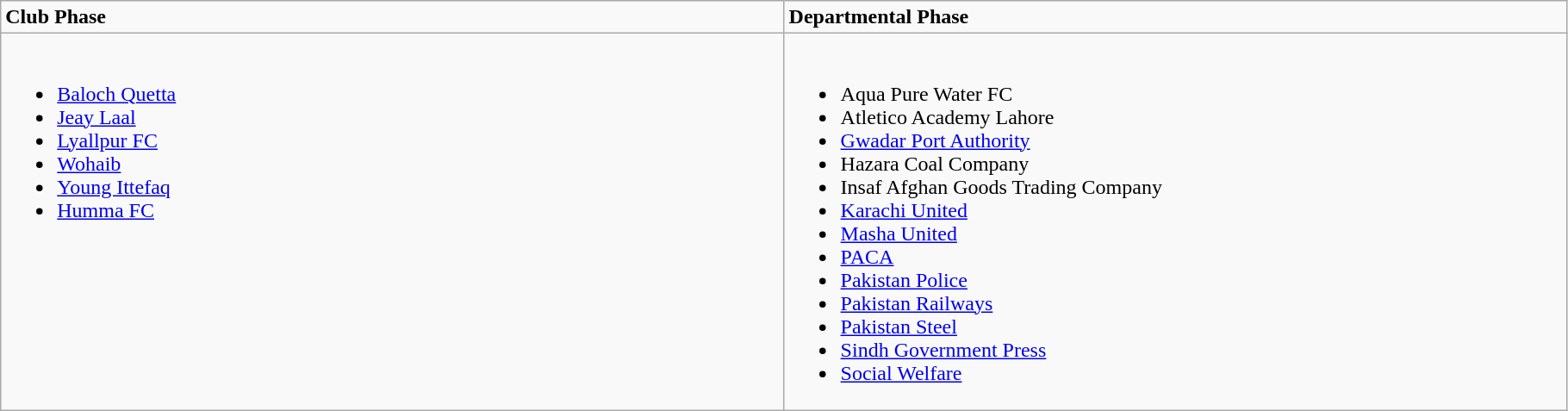<table class="wikitable" style="width:96%;">
<tr>
<td style="width:48%;"><strong>Club Phase</strong></td>
<td style="width:48%;"><strong>Departmental Phase</strong></td>
</tr>
<tr style="vertical-align:top;">
<td><br><ul><li><a href='#'>Baloch Quetta</a></li><li><a href='#'>Jeay Laal</a></li><li><a href='#'>Lyallpur FC</a></li><li><a href='#'>Wohaib</a></li><li><a href='#'>Young Ittefaq</a></li><li><a href='#'>Humma FC</a></li></ul></td>
<td><br><ul><li>Aqua Pure Water FC</li><li>Atletico Academy Lahore</li><li><a href='#'>Gwadar Port Authority</a></li><li>Hazara Coal Company</li><li>Insaf Afghan Goods Trading Company</li><li><a href='#'>Karachi United</a></li><li><a href='#'>Masha United</a></li><li><a href='#'>PACA</a></li><li><a href='#'>Pakistan Police</a></li><li><a href='#'>Pakistan Railways</a></li><li><a href='#'>Pakistan Steel</a></li><li><a href='#'>Sindh Government Press</a></li><li><a href='#'>Social Welfare</a></li></ul></td>
</tr>
</table>
